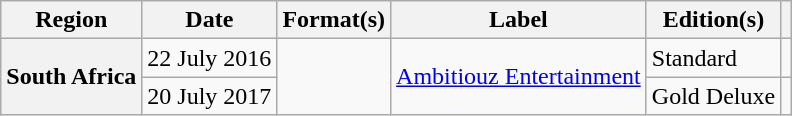<table class="wikitable plainrowheaders">
<tr>
<th scope="col">Region</th>
<th scope="col">Date</th>
<th scope="col">Format(s)</th>
<th scope="col">Label</th>
<th scope="col">Edition(s)</th>
<th scope="col"></th>
</tr>
<tr>
<th scope="row" rowspan=2>South Africa</th>
<td>22 July 2016</td>
<td rowspan=2></td>
<td rowspan=2><a href='#'>Ambitiouz Entertainment</a></td>
<td>Standard</td>
<td style="text-align:center;"></td>
</tr>
<tr>
<td>20 July 2017</td>
<td>Gold Deluxe</td>
<td style="text-align:center;"></td>
</tr>
</table>
